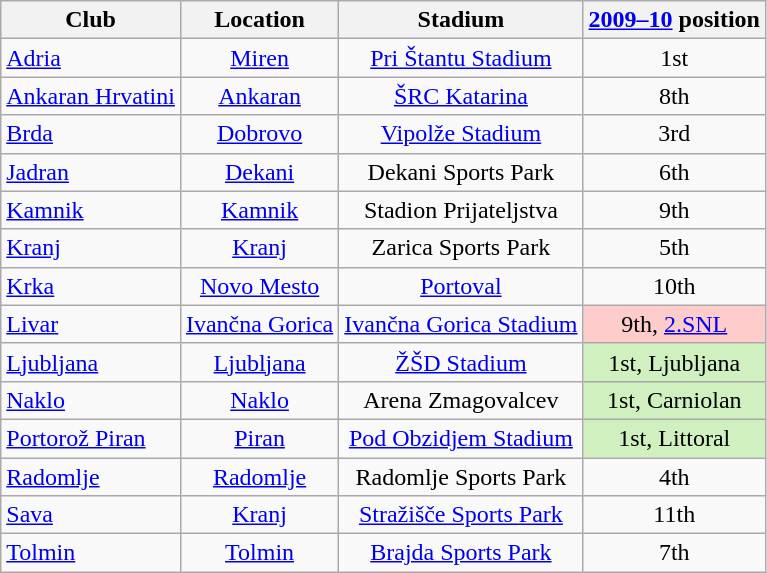<table class="wikitable" style="text-align:center;">
<tr>
<th>Club</th>
<th>Location</th>
<th>Stadium</th>
<th><a href='#'>2009–10</a> position</th>
</tr>
<tr>
<td style="text-align:left;"><a href='#'>Adria</a></td>
<td><a href='#'>Miren</a></td>
<td><a href='#'>Pri Štantu Stadium</a></td>
<td>1st</td>
</tr>
<tr>
<td style="text-align:left;"><a href='#'>Ankaran Hrvatini</a></td>
<td><a href='#'>Ankaran</a></td>
<td><a href='#'>ŠRC Katarina</a></td>
<td>8th</td>
</tr>
<tr>
<td style="text-align:left;"><a href='#'>Brda</a></td>
<td><a href='#'>Dobrovo</a></td>
<td><a href='#'>Vipolže Stadium</a></td>
<td>3rd</td>
</tr>
<tr>
<td style="text-align:left;"><a href='#'>Jadran</a></td>
<td><a href='#'>Dekani</a></td>
<td>Dekani Sports Park</td>
<td>6th</td>
</tr>
<tr>
<td style="text-align:left;"><a href='#'>Kamnik</a></td>
<td><a href='#'>Kamnik</a></td>
<td>Stadion Prijateljstva</td>
<td>9th</td>
</tr>
<tr>
<td style="text-align:left;"><a href='#'>Kranj</a></td>
<td><a href='#'>Kranj</a></td>
<td>Zarica Sports Park</td>
<td>5th</td>
</tr>
<tr>
<td style="text-align:left;"><a href='#'>Krka</a></td>
<td><a href='#'>Novo Mesto</a></td>
<td><a href='#'>Portoval</a></td>
<td>10th</td>
</tr>
<tr>
<td style="text-align:left;"><a href='#'>Livar</a></td>
<td><a href='#'>Ivančna Gorica</a></td>
<td><a href='#'>Ivančna Gorica Stadium</a></td>
<td bgcolor="#FFCCCC">9th, <a href='#'>2.SNL</a></td>
</tr>
<tr>
<td style="text-align:left;"><a href='#'>Ljubljana</a></td>
<td><a href='#'>Ljubljana</a></td>
<td><a href='#'>ŽŠD Stadium</a></td>
<td bgcolor="#D0F0C0">1st, Ljubljana</td>
</tr>
<tr>
<td style="text-align:left;"><a href='#'>Naklo</a></td>
<td><a href='#'>Naklo</a></td>
<td>Arena Zmagovalcev</td>
<td bgcolor="#D0F0C0">1st, Carniolan</td>
</tr>
<tr>
<td style="text-align:left;"><a href='#'>Portorož Piran</a></td>
<td><a href='#'>Piran</a></td>
<td><a href='#'>Pod Obzidjem Stadium</a></td>
<td bgcolor="#D0F0C0">1st, Littoral</td>
</tr>
<tr>
<td style="text-align:left;"><a href='#'>Radomlje</a></td>
<td><a href='#'>Radomlje</a></td>
<td>Radomlje Sports Park</td>
<td>4th</td>
</tr>
<tr>
<td style="text-align:left;"><a href='#'>Sava</a></td>
<td><a href='#'>Kranj</a></td>
<td><a href='#'>Stražišče Sports Park</a></td>
<td>11th</td>
</tr>
<tr>
<td style="text-align:left;"><a href='#'>Tolmin</a></td>
<td><a href='#'>Tolmin</a></td>
<td><a href='#'>Brajda Sports Park</a></td>
<td>7th</td>
</tr>
</table>
